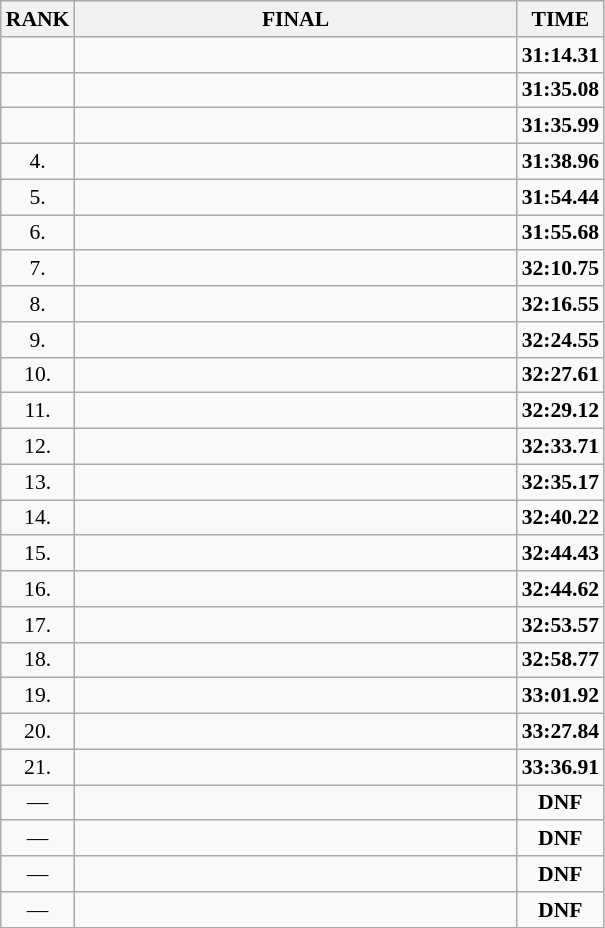<table class="wikitable" style="border-collapse: collapse; font-size: 90%;">
<tr>
<th>RANK</th>
<th align="center" style="width: 20em">FINAL</th>
<th>TIME</th>
</tr>
<tr>
<td align="center"></td>
<td></td>
<td align="center"><strong>31:14.31</strong></td>
</tr>
<tr>
<td align="center"></td>
<td></td>
<td align="center"><strong>31:35.08</strong></td>
</tr>
<tr>
<td align="center"></td>
<td></td>
<td align="center"><strong>31:35.99</strong></td>
</tr>
<tr>
<td align="center">4.</td>
<td></td>
<td align="center"><strong>31:38.96</strong></td>
</tr>
<tr>
<td align="center">5.</td>
<td></td>
<td align="center"><strong>31:54.44</strong></td>
</tr>
<tr>
<td align="center">6.</td>
<td></td>
<td align="center"><strong>31:55.68</strong></td>
</tr>
<tr>
<td align="center">7.</td>
<td></td>
<td align="center"><strong>32:10.75</strong></td>
</tr>
<tr>
<td align="center">8.</td>
<td></td>
<td align="center"><strong>32:16.55</strong></td>
</tr>
<tr>
<td align="center">9.</td>
<td></td>
<td align="center"><strong>32:24.55</strong></td>
</tr>
<tr>
<td align="center">10.</td>
<td></td>
<td align="center"><strong>32:27.61</strong></td>
</tr>
<tr>
<td align="center">11.</td>
<td></td>
<td align="center"><strong>32:29.12</strong></td>
</tr>
<tr>
<td align="center">12.</td>
<td></td>
<td align="center"><strong>32:33.71</strong></td>
</tr>
<tr>
<td align="center">13.</td>
<td></td>
<td align="center"><strong>32:35.17</strong></td>
</tr>
<tr>
<td align="center">14.</td>
<td></td>
<td align="center"><strong>32:40.22</strong></td>
</tr>
<tr>
<td align="center">15.</td>
<td></td>
<td align="center"><strong>32:44.43</strong></td>
</tr>
<tr>
<td align="center">16.</td>
<td></td>
<td align="center"><strong>32:44.62</strong></td>
</tr>
<tr>
<td align="center">17.</td>
<td></td>
<td align="center"><strong>32:53.57</strong></td>
</tr>
<tr>
<td align="center">18.</td>
<td></td>
<td align="center"><strong>32:58.77</strong></td>
</tr>
<tr>
<td align="center">19.</td>
<td></td>
<td align="center"><strong>33:01.92</strong></td>
</tr>
<tr>
<td align="center">20.</td>
<td></td>
<td align="center"><strong>33:27.84</strong></td>
</tr>
<tr>
<td align="center">21.</td>
<td></td>
<td align="center"><strong>33:36.91</strong></td>
</tr>
<tr>
<td align="center">—</td>
<td></td>
<td align="center"><strong>DNF</strong></td>
</tr>
<tr>
<td align="center">—</td>
<td></td>
<td align="center"><strong>DNF</strong></td>
</tr>
<tr>
<td align="center">—</td>
<td></td>
<td align="center"><strong>DNF</strong></td>
</tr>
<tr>
<td align="center">—</td>
<td></td>
<td align="center"><strong>DNF</strong></td>
</tr>
</table>
